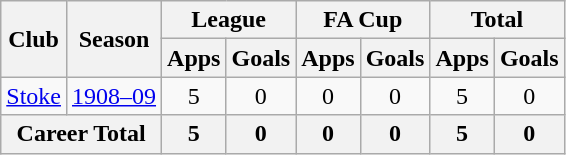<table class="wikitable" style="text-align: center;">
<tr>
<th rowspan="2">Club</th>
<th rowspan="2">Season</th>
<th colspan="2">League</th>
<th colspan="2">FA Cup</th>
<th colspan="2">Total</th>
</tr>
<tr>
<th>Apps</th>
<th>Goals</th>
<th>Apps</th>
<th>Goals</th>
<th>Apps</th>
<th>Goals</th>
</tr>
<tr>
<td><a href='#'>Stoke</a></td>
<td><a href='#'>1908–09</a></td>
<td>5</td>
<td>0</td>
<td>0</td>
<td>0</td>
<td>5</td>
<td>0</td>
</tr>
<tr>
<th colspan="2">Career Total</th>
<th>5</th>
<th>0</th>
<th>0</th>
<th>0</th>
<th>5</th>
<th>0</th>
</tr>
</table>
